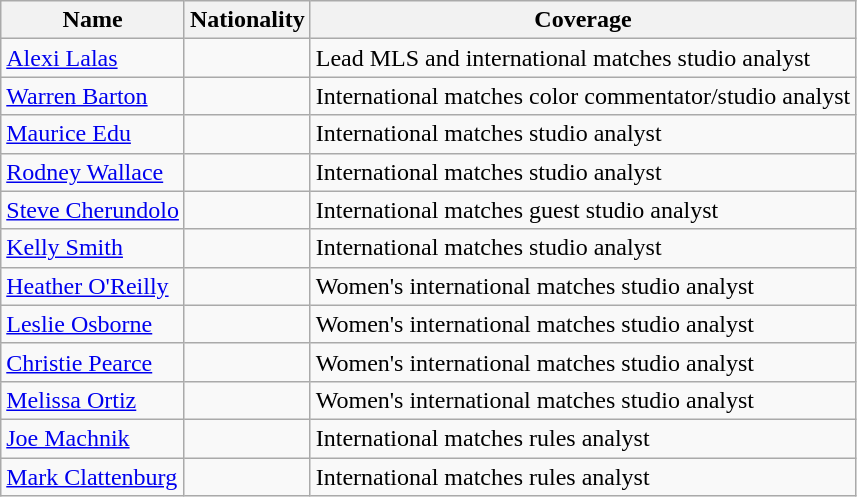<table class="wikitable">
<tr>
<th>Name</th>
<th>Nationality</th>
<th>Coverage</th>
</tr>
<tr>
<td><a href='#'>Alexi Lalas</a></td>
<td></td>
<td>Lead MLS and international matches studio analyst</td>
</tr>
<tr>
<td><a href='#'>Warren Barton</a></td>
<td></td>
<td>International matches color commentator/studio analyst</td>
</tr>
<tr>
<td><a href='#'>Maurice Edu</a></td>
<td></td>
<td>International matches studio analyst</td>
</tr>
<tr>
<td><a href='#'>Rodney Wallace</a></td>
<td></td>
<td>International matches studio analyst</td>
</tr>
<tr>
<td><a href='#'>Steve Cherundolo</a></td>
<td></td>
<td>International matches guest studio analyst</td>
</tr>
<tr>
<td><a href='#'>Kelly Smith</a></td>
<td></td>
<td>International matches studio analyst</td>
</tr>
<tr>
<td><a href='#'>Heather O'Reilly</a></td>
<td></td>
<td>Women's international matches studio analyst</td>
</tr>
<tr>
<td><a href='#'>Leslie Osborne</a></td>
<td></td>
<td>Women's international matches studio analyst</td>
</tr>
<tr>
<td><a href='#'>Christie Pearce</a></td>
<td></td>
<td>Women's international matches studio analyst</td>
</tr>
<tr>
<td><a href='#'>Melissa Ortiz</a></td>
<td></td>
<td>Women's international matches studio analyst</td>
</tr>
<tr>
<td><a href='#'>Joe Machnik</a></td>
<td></td>
<td>International matches rules analyst</td>
</tr>
<tr>
<td><a href='#'>Mark Clattenburg</a></td>
<td></td>
<td>International matches rules analyst</td>
</tr>
</table>
